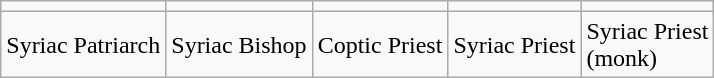<table class="wikitable">
<tr>
<td></td>
<td></td>
<td></td>
<td></td>
<td></td>
</tr>
<tr>
<td>Syriac Patriarch</td>
<td>Syriac Bishop</td>
<td>Coptic Priest</td>
<td>Syriac Priest</td>
<td>Syriac Priest <br> (monk)</td>
</tr>
</table>
